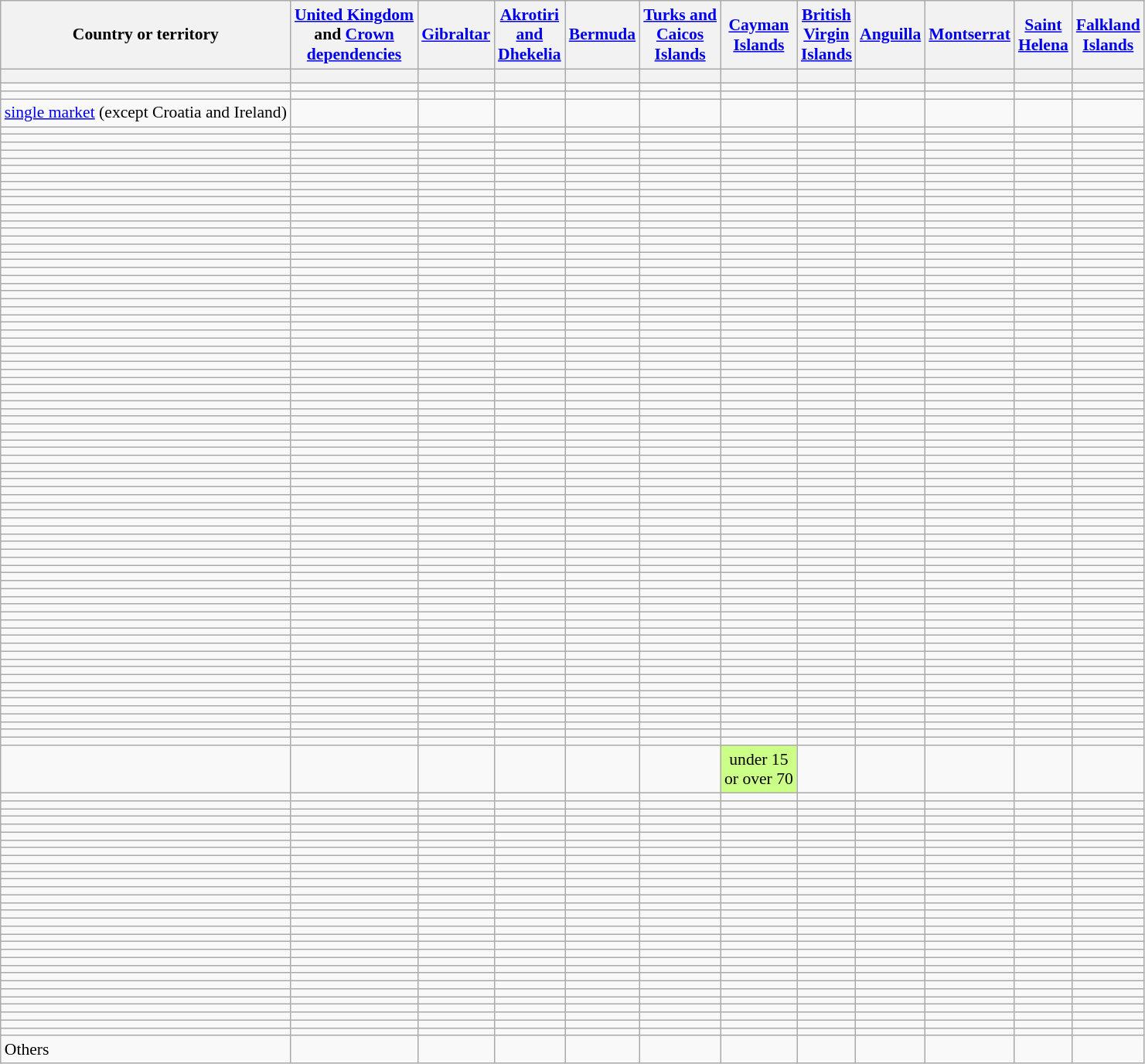<table class="wikitable sortable" style="font-size:90%; line-height:1.2">
<tr>
<th>Country or territory</th>
<th><a href='#'>United Kingdom</a><br>and <a href='#'>Crown<br>dependencies</a></th>
<th><a href='#'>Gibraltar</a></th>
<th><a href='#'>Akrotiri<br>and<br>Dhekelia</a></th>
<th><a href='#'>Bermuda</a></th>
<th><a href='#'>Turks and<br>Caicos<br>Islands</a></th>
<th><a href='#'>Cayman<br>Islands</a></th>
<th><a href='#'>British<br>Virgin<br>Islands</a></th>
<th><a href='#'>Anguilla</a></th>
<th><a href='#'>Montserrat</a></th>
<th><a href='#'>Saint<br>Helena</a></th>
<th><a href='#'>Falkland<br>Islands</a></th>
</tr>
<tr style=font-size:50%>
<th> </th>
<th></th>
<th></th>
<th></th>
<th></th>
<th></th>
<th></th>
<th></th>
<th></th>
<th></th>
<th></th>
<th></th>
</tr>
<tr>
<td></td>
<td></td>
<td></td>
<td></td>
<td></td>
<td></td>
<td></td>
<td></td>
<td></td>
<td></td>
<td></td>
<td></td>
</tr>
<tr>
<td></td>
<td></td>
<td></td>
<td></td>
<td></td>
<td></td>
<td></td>
<td></td>
<td></td>
<td></td>
<td></td>
<td></td>
</tr>
<tr>
<td> <a href='#'>single market</a> (except Croatia and Ireland)</td>
<td></td>
<td></td>
<td></td>
<td></td>
<td></td>
<td></td>
<td></td>
<td></td>
<td></td>
<td></td>
<td></td>
</tr>
<tr>
<td></td>
<td></td>
<td></td>
<td></td>
<td></td>
<td></td>
<td></td>
<td></td>
<td></td>
<td></td>
<td></td>
<td></td>
</tr>
<tr>
<td></td>
<td></td>
<td></td>
<td></td>
<td></td>
<td></td>
<td></td>
<td></td>
<td></td>
<td></td>
<td></td>
<td></td>
</tr>
<tr>
<td></td>
<td></td>
<td></td>
<td></td>
<td></td>
<td></td>
<td></td>
<td></td>
<td></td>
<td></td>
<td></td>
<td></td>
</tr>
<tr>
<td></td>
<td></td>
<td></td>
<td></td>
<td></td>
<td></td>
<td></td>
<td></td>
<td></td>
<td></td>
<td></td>
<td></td>
</tr>
<tr>
<td></td>
<td></td>
<td></td>
<td></td>
<td></td>
<td></td>
<td></td>
<td></td>
<td></td>
<td></td>
<td></td>
<td></td>
</tr>
<tr>
<td></td>
<td></td>
<td></td>
<td></td>
<td></td>
<td></td>
<td></td>
<td></td>
<td></td>
<td></td>
<td></td>
<td></td>
</tr>
<tr>
<td></td>
<td></td>
<td></td>
<td></td>
<td></td>
<td></td>
<td></td>
<td></td>
<td></td>
<td></td>
<td></td>
<td></td>
</tr>
<tr>
<td></td>
<td></td>
<td></td>
<td></td>
<td></td>
<td></td>
<td></td>
<td></td>
<td></td>
<td></td>
<td></td>
<td></td>
</tr>
<tr>
<td></td>
<td></td>
<td></td>
<td></td>
<td></td>
<td></td>
<td></td>
<td></td>
<td></td>
<td></td>
<td></td>
<td></td>
</tr>
<tr>
<td></td>
<td></td>
<td></td>
<td></td>
<td></td>
<td></td>
<td></td>
<td></td>
<td></td>
<td></td>
<td></td>
<td></td>
</tr>
<tr>
<td></td>
<td></td>
<td></td>
<td></td>
<td></td>
<td></td>
<td></td>
<td></td>
<td></td>
<td></td>
<td></td>
<td></td>
</tr>
<tr>
<td></td>
<td></td>
<td></td>
<td></td>
<td></td>
<td></td>
<td></td>
<td></td>
<td></td>
<td></td>
<td></td>
<td></td>
</tr>
<tr>
<td></td>
<td></td>
<td></td>
<td></td>
<td></td>
<td></td>
<td></td>
<td></td>
<td></td>
<td></td>
<td></td>
<td></td>
</tr>
<tr>
<td></td>
<td></td>
<td></td>
<td></td>
<td></td>
<td></td>
<td></td>
<td></td>
<td></td>
<td></td>
<td></td>
<td></td>
</tr>
<tr>
<td></td>
<td></td>
<td></td>
<td></td>
<td></td>
<td></td>
<td></td>
<td></td>
<td></td>
<td></td>
<td></td>
<td></td>
</tr>
<tr>
<td></td>
<td></td>
<td></td>
<td></td>
<td></td>
<td></td>
<td></td>
<td></td>
<td></td>
<td></td>
<td></td>
<td></td>
</tr>
<tr>
<td></td>
<td></td>
<td></td>
<td></td>
<td></td>
<td></td>
<td></td>
<td></td>
<td></td>
<td></td>
<td></td>
<td></td>
</tr>
<tr>
<td></td>
<td></td>
<td></td>
<td></td>
<td></td>
<td></td>
<td></td>
<td></td>
<td></td>
<td></td>
<td></td>
<td></td>
</tr>
<tr>
<td></td>
<td></td>
<td></td>
<td></td>
<td></td>
<td></td>
<td></td>
<td></td>
<td></td>
<td></td>
<td></td>
<td></td>
</tr>
<tr>
<td></td>
<td></td>
<td></td>
<td></td>
<td></td>
<td></td>
<td></td>
<td></td>
<td></td>
<td></td>
<td></td>
<td></td>
</tr>
<tr>
<td></td>
<td></td>
<td></td>
<td></td>
<td></td>
<td></td>
<td></td>
<td></td>
<td></td>
<td></td>
<td></td>
<td></td>
</tr>
<tr>
<td></td>
<td></td>
<td></td>
<td></td>
<td></td>
<td></td>
<td></td>
<td></td>
<td></td>
<td></td>
<td></td>
<td></td>
</tr>
<tr>
<td></td>
<td></td>
<td></td>
<td></td>
<td></td>
<td></td>
<td></td>
<td></td>
<td></td>
<td></td>
<td></td>
<td></td>
</tr>
<tr>
<td></td>
<td></td>
<td></td>
<td></td>
<td></td>
<td></td>
<td></td>
<td></td>
<td></td>
<td></td>
<td></td>
<td></td>
</tr>
<tr>
<td></td>
<td></td>
<td></td>
<td></td>
<td></td>
<td></td>
<td></td>
<td></td>
<td></td>
<td></td>
<td></td>
<td></td>
</tr>
<tr>
<td></td>
<td></td>
<td></td>
<td></td>
<td></td>
<td></td>
<td></td>
<td></td>
<td></td>
<td></td>
<td></td>
<td></td>
</tr>
<tr>
<td></td>
<td></td>
<td></td>
<td></td>
<td></td>
<td></td>
<td></td>
<td></td>
<td></td>
<td></td>
<td></td>
<td></td>
</tr>
<tr>
<td></td>
<td></td>
<td></td>
<td></td>
<td></td>
<td></td>
<td></td>
<td></td>
<td></td>
<td></td>
<td></td>
<td></td>
</tr>
<tr>
<td></td>
<td></td>
<td></td>
<td></td>
<td></td>
<td></td>
<td></td>
<td></td>
<td></td>
<td></td>
<td></td>
<td></td>
</tr>
<tr>
<td></td>
<td></td>
<td></td>
<td></td>
<td></td>
<td></td>
<td></td>
<td></td>
<td></td>
<td></td>
<td></td>
<td></td>
</tr>
<tr>
<td></td>
<td></td>
<td></td>
<td></td>
<td></td>
<td></td>
<td></td>
<td></td>
<td></td>
<td></td>
<td></td>
<td></td>
</tr>
<tr>
<td></td>
<td></td>
<td></td>
<td></td>
<td></td>
<td></td>
<td></td>
<td></td>
<td></td>
<td></td>
<td></td>
<td></td>
</tr>
<tr>
<td></td>
<td></td>
<td></td>
<td></td>
<td></td>
<td></td>
<td></td>
<td></td>
<td></td>
<td></td>
<td></td>
<td></td>
</tr>
<tr>
<td></td>
<td></td>
<td></td>
<td></td>
<td></td>
<td></td>
<td></td>
<td></td>
<td></td>
<td></td>
<td></td>
<td></td>
</tr>
<tr>
<td></td>
<td></td>
<td></td>
<td></td>
<td></td>
<td></td>
<td></td>
<td></td>
<td></td>
<td></td>
<td></td>
<td></td>
</tr>
<tr>
<td></td>
<td></td>
<td></td>
<td></td>
<td></td>
<td></td>
<td></td>
<td></td>
<td></td>
<td></td>
<td></td>
<td></td>
</tr>
<tr>
<td></td>
<td></td>
<td></td>
<td></td>
<td></td>
<td></td>
<td></td>
<td></td>
<td></td>
<td></td>
<td></td>
<td></td>
</tr>
<tr>
<td></td>
<td></td>
<td></td>
<td></td>
<td></td>
<td></td>
<td></td>
<td></td>
<td></td>
<td></td>
<td></td>
<td></td>
</tr>
<tr>
<td></td>
<td></td>
<td></td>
<td></td>
<td></td>
<td></td>
<td></td>
<td></td>
<td></td>
<td></td>
<td></td>
<td></td>
</tr>
<tr>
<td></td>
<td></td>
<td></td>
<td></td>
<td></td>
<td></td>
<td></td>
<td></td>
<td></td>
<td></td>
<td></td>
<td></td>
</tr>
<tr>
<td></td>
<td></td>
<td></td>
<td></td>
<td></td>
<td></td>
<td></td>
<td></td>
<td></td>
<td></td>
<td></td>
<td></td>
</tr>
<tr>
<td></td>
<td></td>
<td></td>
<td></td>
<td></td>
<td></td>
<td></td>
<td></td>
<td></td>
<td></td>
<td></td>
<td></td>
</tr>
<tr>
<td></td>
<td></td>
<td></td>
<td></td>
<td></td>
<td></td>
<td></td>
<td></td>
<td></td>
<td></td>
<td></td>
<td></td>
</tr>
<tr>
<td></td>
<td></td>
<td></td>
<td></td>
<td></td>
<td></td>
<td></td>
<td></td>
<td></td>
<td></td>
<td></td>
<td></td>
</tr>
<tr>
<td></td>
<td></td>
<td></td>
<td></td>
<td></td>
<td></td>
<td></td>
<td></td>
<td></td>
<td></td>
<td></td>
<td></td>
</tr>
<tr>
<td></td>
<td></td>
<td></td>
<td></td>
<td></td>
<td></td>
<td></td>
<td></td>
<td></td>
<td></td>
<td></td>
<td></td>
</tr>
<tr>
<td></td>
<td></td>
<td></td>
<td></td>
<td></td>
<td></td>
<td></td>
<td></td>
<td></td>
<td></td>
<td></td>
<td></td>
</tr>
<tr>
<td></td>
<td></td>
<td></td>
<td></td>
<td></td>
<td></td>
<td></td>
<td></td>
<td></td>
<td></td>
<td></td>
<td></td>
</tr>
<tr>
<td></td>
<td></td>
<td></td>
<td></td>
<td></td>
<td></td>
<td></td>
<td></td>
<td></td>
<td></td>
<td></td>
<td></td>
</tr>
<tr>
<td></td>
<td></td>
<td></td>
<td></td>
<td></td>
<td></td>
<td></td>
<td></td>
<td></td>
<td></td>
<td></td>
<td></td>
</tr>
<tr>
<td></td>
<td></td>
<td></td>
<td></td>
<td></td>
<td></td>
<td></td>
<td></td>
<td></td>
<td></td>
<td></td>
<td></td>
</tr>
<tr>
<td></td>
<td></td>
<td></td>
<td></td>
<td></td>
<td></td>
<td></td>
<td></td>
<td></td>
<td></td>
<td></td>
<td></td>
</tr>
<tr>
<td></td>
<td></td>
<td></td>
<td></td>
<td></td>
<td></td>
<td></td>
<td></td>
<td></td>
<td></td>
<td></td>
<td></td>
</tr>
<tr>
<td></td>
<td></td>
<td></td>
<td></td>
<td></td>
<td></td>
<td></td>
<td></td>
<td></td>
<td></td>
<td></td>
<td></td>
</tr>
<tr>
<td></td>
<td></td>
<td></td>
<td></td>
<td></td>
<td></td>
<td></td>
<td></td>
<td></td>
<td></td>
<td></td>
<td></td>
</tr>
<tr>
<td></td>
<td></td>
<td></td>
<td></td>
<td></td>
<td></td>
<td></td>
<td></td>
<td></td>
<td></td>
<td></td>
<td></td>
</tr>
<tr>
<td></td>
<td></td>
<td></td>
<td></td>
<td></td>
<td></td>
<td></td>
<td></td>
<td></td>
<td></td>
<td></td>
<td></td>
</tr>
<tr>
<td></td>
<td></td>
<td></td>
<td></td>
<td></td>
<td></td>
<td></td>
<td></td>
<td></td>
<td></td>
<td></td>
<td></td>
</tr>
<tr>
<td></td>
<td></td>
<td></td>
<td></td>
<td></td>
<td></td>
<td></td>
<td></td>
<td></td>
<td></td>
<td></td>
<td></td>
</tr>
<tr>
<td></td>
<td></td>
<td></td>
<td></td>
<td></td>
<td></td>
<td></td>
<td></td>
<td></td>
<td></td>
<td></td>
<td></td>
</tr>
<tr>
<td></td>
<td></td>
<td></td>
<td></td>
<td></td>
<td></td>
<td></td>
<td></td>
<td></td>
<td></td>
<td></td>
<td></td>
</tr>
<tr>
<td></td>
<td></td>
<td></td>
<td></td>
<td></td>
<td></td>
<td></td>
<td></td>
<td></td>
<td></td>
<td></td>
<td></td>
</tr>
<tr>
<td></td>
<td></td>
<td></td>
<td></td>
<td></td>
<td></td>
<td></td>
<td></td>
<td></td>
<td></td>
<td></td>
<td></td>
</tr>
<tr>
<td></td>
<td></td>
<td></td>
<td></td>
<td></td>
<td></td>
<td></td>
<td></td>
<td></td>
<td></td>
<td></td>
<td></td>
</tr>
<tr>
<td></td>
<td></td>
<td></td>
<td></td>
<td></td>
<td></td>
<td></td>
<td></td>
<td></td>
<td></td>
<td></td>
<td></td>
</tr>
<tr>
<td></td>
<td></td>
<td></td>
<td></td>
<td></td>
<td></td>
<td></td>
<td></td>
<td></td>
<td></td>
<td></td>
<td></td>
</tr>
<tr>
<td></td>
<td></td>
<td></td>
<td></td>
<td></td>
<td></td>
<td></td>
<td></td>
<td></td>
<td></td>
<td></td>
<td></td>
</tr>
<tr>
<td></td>
<td></td>
<td></td>
<td></td>
<td></td>
<td></td>
<td></td>
<td></td>
<td></td>
<td></td>
<td></td>
<td></td>
</tr>
<tr>
<td></td>
<td></td>
<td></td>
<td></td>
<td></td>
<td></td>
<td></td>
<td></td>
<td></td>
<td></td>
<td></td>
<td></td>
</tr>
<tr>
<td></td>
<td></td>
<td></td>
<td></td>
<td></td>
<td></td>
<td></td>
<td></td>
<td></td>
<td></td>
<td></td>
<td></td>
</tr>
<tr>
<td></td>
<td></td>
<td></td>
<td></td>
<td></td>
<td></td>
<td></td>
<td></td>
<td></td>
<td></td>
<td></td>
<td></td>
</tr>
<tr>
<td></td>
<td></td>
<td></td>
<td></td>
<td></td>
<td></td>
<td></td>
<td></td>
<td></td>
<td></td>
<td></td>
<td></td>
</tr>
<tr>
<td></td>
<td></td>
<td></td>
<td></td>
<td></td>
<td></td>
<td></td>
<td></td>
<td></td>
<td></td>
<td></td>
<td></td>
</tr>
<tr>
<td></td>
<td></td>
<td></td>
<td></td>
<td></td>
<td></td>
<td></td>
<td></td>
<td></td>
<td></td>
<td></td>
<td></td>
</tr>
<tr>
<td></td>
<td></td>
<td></td>
<td></td>
<td></td>
<td></td>
<td></td>
<td></td>
<td></td>
<td></td>
<td></td>
<td></td>
</tr>
<tr>
<td></td>
<td></td>
<td></td>
<td></td>
<td></td>
<td></td>
<td></td>
<td></td>
<td></td>
<td></td>
<td></td>
<td></td>
</tr>
<tr>
<td></td>
<td></td>
<td></td>
<td></td>
<td></td>
<td></td>
<td></td>
<td></td>
<td></td>
<td></td>
<td></td>
<td></td>
</tr>
<tr>
<td></td>
<td></td>
<td></td>
<td></td>
<td></td>
<td></td>
<td></td>
<td></td>
<td></td>
<td></td>
<td></td>
<td></td>
</tr>
<tr>
<td></td>
<td></td>
<td></td>
<td></td>
<td></td>
<td></td>
<td></td>
<td></td>
<td></td>
<td></td>
<td></td>
<td></td>
</tr>
<tr>
<td></td>
<td></td>
<td></td>
<td></td>
<td></td>
<td></td>
<td style=background:#CF8;text-align:center>under 15<br>or over 70</td>
<td></td>
<td></td>
<td></td>
<td></td>
<td></td>
</tr>
<tr>
<td></td>
<td></td>
<td></td>
<td></td>
<td></td>
<td></td>
<td></td>
<td></td>
<td></td>
<td></td>
<td></td>
<td></td>
</tr>
<tr>
<td></td>
<td></td>
<td></td>
<td></td>
<td></td>
<td></td>
<td></td>
<td></td>
<td></td>
<td></td>
<td></td>
<td></td>
</tr>
<tr>
<td></td>
<td></td>
<td></td>
<td></td>
<td></td>
<td></td>
<td></td>
<td></td>
<td></td>
<td></td>
<td></td>
<td></td>
</tr>
<tr>
<td></td>
<td></td>
<td></td>
<td></td>
<td></td>
<td></td>
<td></td>
<td></td>
<td></td>
<td></td>
<td></td>
<td></td>
</tr>
<tr>
<td></td>
<td></td>
<td></td>
<td></td>
<td></td>
<td></td>
<td></td>
<td></td>
<td></td>
<td></td>
<td></td>
<td></td>
</tr>
<tr>
<td></td>
<td></td>
<td></td>
<td></td>
<td></td>
<td></td>
<td></td>
<td></td>
<td></td>
<td></td>
<td></td>
<td></td>
</tr>
<tr>
<td></td>
<td></td>
<td></td>
<td></td>
<td></td>
<td></td>
<td></td>
<td></td>
<td></td>
<td></td>
<td></td>
<td></td>
</tr>
<tr>
<td></td>
<td></td>
<td></td>
<td></td>
<td></td>
<td></td>
<td></td>
<td></td>
<td></td>
<td></td>
<td></td>
<td></td>
</tr>
<tr>
<td></td>
<td></td>
<td></td>
<td></td>
<td></td>
<td></td>
<td></td>
<td></td>
<td></td>
<td></td>
<td></td>
<td></td>
</tr>
<tr>
<td></td>
<td></td>
<td></td>
<td></td>
<td></td>
<td></td>
<td></td>
<td></td>
<td></td>
<td></td>
<td></td>
<td></td>
</tr>
<tr>
<td></td>
<td></td>
<td></td>
<td></td>
<td></td>
<td></td>
<td></td>
<td></td>
<td></td>
<td></td>
<td></td>
<td></td>
</tr>
<tr>
<td></td>
<td></td>
<td></td>
<td></td>
<td></td>
<td></td>
<td></td>
<td></td>
<td></td>
<td></td>
<td></td>
<td></td>
</tr>
<tr>
<td></td>
<td></td>
<td></td>
<td></td>
<td></td>
<td></td>
<td></td>
<td></td>
<td></td>
<td></td>
<td></td>
<td></td>
</tr>
<tr>
<td></td>
<td></td>
<td></td>
<td></td>
<td></td>
<td></td>
<td></td>
<td></td>
<td></td>
<td></td>
<td></td>
<td></td>
</tr>
<tr>
<td></td>
<td></td>
<td></td>
<td></td>
<td></td>
<td></td>
<td></td>
<td></td>
<td></td>
<td></td>
<td></td>
<td></td>
</tr>
<tr>
<td></td>
<td></td>
<td></td>
<td></td>
<td></td>
<td></td>
<td></td>
<td></td>
<td></td>
<td></td>
<td></td>
<td></td>
</tr>
<tr>
<td></td>
<td></td>
<td></td>
<td></td>
<td></td>
<td></td>
<td></td>
<td></td>
<td></td>
<td></td>
<td></td>
<td></td>
</tr>
<tr>
<td></td>
<td></td>
<td></td>
<td></td>
<td></td>
<td></td>
<td></td>
<td></td>
<td></td>
<td></td>
<td></td>
<td></td>
</tr>
<tr>
<td></td>
<td></td>
<td></td>
<td></td>
<td></td>
<td></td>
<td></td>
<td></td>
<td></td>
<td></td>
<td></td>
<td></td>
</tr>
<tr>
<td></td>
<td></td>
<td></td>
<td></td>
<td></td>
<td></td>
<td></td>
<td></td>
<td></td>
<td></td>
<td></td>
<td></td>
</tr>
<tr>
<td></td>
<td></td>
<td></td>
<td></td>
<td></td>
<td></td>
<td></td>
<td></td>
<td></td>
<td></td>
<td></td>
<td></td>
</tr>
<tr>
<td></td>
<td></td>
<td></td>
<td></td>
<td></td>
<td></td>
<td></td>
<td></td>
<td></td>
<td></td>
<td></td>
<td></td>
</tr>
<tr>
<td></td>
<td></td>
<td></td>
<td></td>
<td></td>
<td></td>
<td></td>
<td></td>
<td></td>
<td></td>
<td></td>
<td></td>
</tr>
<tr>
<td></td>
<td></td>
<td></td>
<td></td>
<td></td>
<td></td>
<td></td>
<td></td>
<td></td>
<td></td>
<td></td>
<td></td>
</tr>
<tr>
<td></td>
<td></td>
<td></td>
<td></td>
<td></td>
<td></td>
<td></td>
<td></td>
<td></td>
<td></td>
<td></td>
<td></td>
</tr>
<tr>
<td></td>
<td></td>
<td></td>
<td></td>
<td></td>
<td></td>
<td></td>
<td></td>
<td></td>
<td></td>
<td></td>
<td></td>
</tr>
<tr>
<td></td>
<td></td>
<td></td>
<td></td>
<td></td>
<td></td>
<td></td>
<td></td>
<td></td>
<td></td>
<td></td>
<td></td>
</tr>
<tr>
<td></td>
<td></td>
<td></td>
<td></td>
<td></td>
<td></td>
<td></td>
<td></td>
<td></td>
<td></td>
<td></td>
<td></td>
</tr>
<tr>
<td></td>
<td></td>
<td></td>
<td></td>
<td></td>
<td></td>
<td></td>
<td></td>
<td></td>
<td></td>
<td></td>
<td></td>
</tr>
<tr>
<td></td>
<td></td>
<td></td>
<td></td>
<td></td>
<td></td>
<td></td>
<td></td>
<td></td>
<td></td>
<td></td>
<td></td>
</tr>
<tr>
<td></td>
<td></td>
<td></td>
<td></td>
<td></td>
<td></td>
<td></td>
<td></td>
<td></td>
<td></td>
<td></td>
<td></td>
</tr>
<tr>
<td>Others</td>
<td></td>
<td></td>
<td></td>
<td></td>
<td></td>
<td></td>
<td></td>
<td></td>
<td></td>
<td></td>
<td></td>
</tr>
</table>
